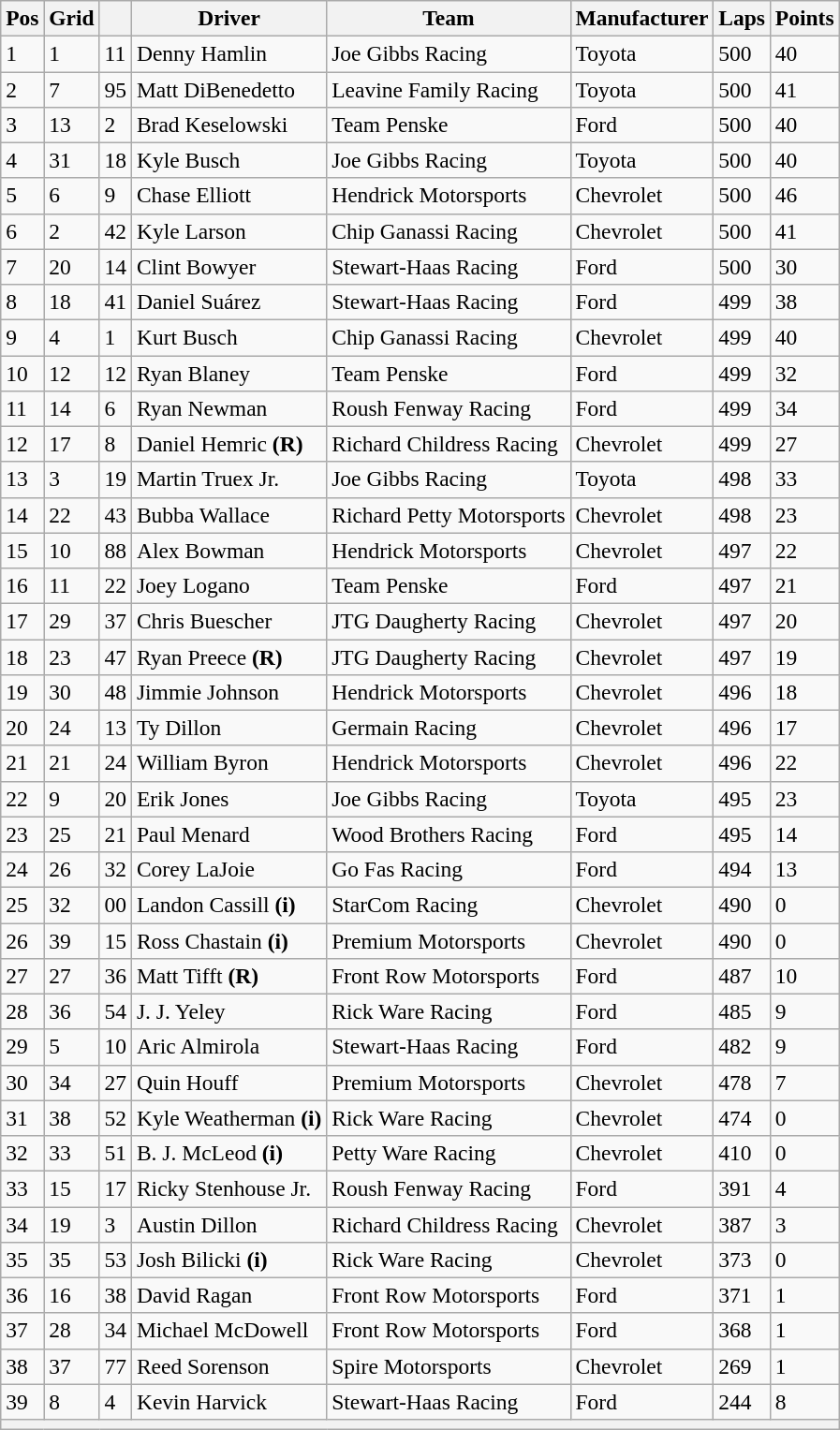<table class="wikitable" style="font-size:98%">
<tr>
<th>Pos</th>
<th>Grid</th>
<th></th>
<th>Driver</th>
<th>Team</th>
<th>Manufacturer</th>
<th>Laps</th>
<th>Points</th>
</tr>
<tr>
<td>1</td>
<td>1</td>
<td>11</td>
<td>Denny Hamlin</td>
<td>Joe Gibbs Racing</td>
<td>Toyota</td>
<td>500</td>
<td>40</td>
</tr>
<tr>
<td>2</td>
<td>7</td>
<td>95</td>
<td>Matt DiBenedetto</td>
<td>Leavine Family Racing</td>
<td>Toyota</td>
<td>500</td>
<td>41</td>
</tr>
<tr>
<td>3</td>
<td>13</td>
<td>2</td>
<td>Brad Keselowski</td>
<td>Team Penske</td>
<td>Ford</td>
<td>500</td>
<td>40</td>
</tr>
<tr>
<td>4</td>
<td>31</td>
<td>18</td>
<td>Kyle Busch</td>
<td>Joe Gibbs Racing</td>
<td>Toyota</td>
<td>500</td>
<td>40</td>
</tr>
<tr>
<td>5</td>
<td>6</td>
<td>9</td>
<td>Chase Elliott</td>
<td>Hendrick Motorsports</td>
<td>Chevrolet</td>
<td>500</td>
<td>46</td>
</tr>
<tr>
<td>6</td>
<td>2</td>
<td>42</td>
<td>Kyle Larson</td>
<td>Chip Ganassi Racing</td>
<td>Chevrolet</td>
<td>500</td>
<td>41</td>
</tr>
<tr>
<td>7</td>
<td>20</td>
<td>14</td>
<td>Clint Bowyer</td>
<td>Stewart-Haas Racing</td>
<td>Ford</td>
<td>500</td>
<td>30</td>
</tr>
<tr>
<td>8</td>
<td>18</td>
<td>41</td>
<td>Daniel Suárez</td>
<td>Stewart-Haas Racing</td>
<td>Ford</td>
<td>499</td>
<td>38</td>
</tr>
<tr>
<td>9</td>
<td>4</td>
<td>1</td>
<td>Kurt Busch</td>
<td>Chip Ganassi Racing</td>
<td>Chevrolet</td>
<td>499</td>
<td>40</td>
</tr>
<tr>
<td>10</td>
<td>12</td>
<td>12</td>
<td>Ryan Blaney</td>
<td>Team Penske</td>
<td>Ford</td>
<td>499</td>
<td>32</td>
</tr>
<tr>
<td>11</td>
<td>14</td>
<td>6</td>
<td>Ryan Newman</td>
<td>Roush Fenway Racing</td>
<td>Ford</td>
<td>499</td>
<td>34</td>
</tr>
<tr>
<td>12</td>
<td>17</td>
<td>8</td>
<td>Daniel Hemric <strong>(R)</strong></td>
<td>Richard Childress Racing</td>
<td>Chevrolet</td>
<td>499</td>
<td>27</td>
</tr>
<tr>
<td>13</td>
<td>3</td>
<td>19</td>
<td>Martin Truex Jr.</td>
<td>Joe Gibbs Racing</td>
<td>Toyota</td>
<td>498</td>
<td>33</td>
</tr>
<tr>
<td>14</td>
<td>22</td>
<td>43</td>
<td>Bubba Wallace</td>
<td>Richard Petty Motorsports</td>
<td>Chevrolet</td>
<td>498</td>
<td>23</td>
</tr>
<tr>
<td>15</td>
<td>10</td>
<td>88</td>
<td>Alex Bowman</td>
<td>Hendrick Motorsports</td>
<td>Chevrolet</td>
<td>497</td>
<td>22</td>
</tr>
<tr>
<td>16</td>
<td>11</td>
<td>22</td>
<td>Joey Logano</td>
<td>Team Penske</td>
<td>Ford</td>
<td>497</td>
<td>21</td>
</tr>
<tr>
<td>17</td>
<td>29</td>
<td>37</td>
<td>Chris Buescher</td>
<td>JTG Daugherty Racing</td>
<td>Chevrolet</td>
<td>497</td>
<td>20</td>
</tr>
<tr>
<td>18</td>
<td>23</td>
<td>47</td>
<td>Ryan Preece <strong>(R)</strong></td>
<td>JTG Daugherty Racing</td>
<td>Chevrolet</td>
<td>497</td>
<td>19</td>
</tr>
<tr>
<td>19</td>
<td>30</td>
<td>48</td>
<td>Jimmie Johnson</td>
<td>Hendrick Motorsports</td>
<td>Chevrolet</td>
<td>496</td>
<td>18</td>
</tr>
<tr>
<td>20</td>
<td>24</td>
<td>13</td>
<td>Ty Dillon</td>
<td>Germain Racing</td>
<td>Chevrolet</td>
<td>496</td>
<td>17</td>
</tr>
<tr>
<td>21</td>
<td>21</td>
<td>24</td>
<td>William Byron</td>
<td>Hendrick Motorsports</td>
<td>Chevrolet</td>
<td>496</td>
<td>22</td>
</tr>
<tr>
<td>22</td>
<td>9</td>
<td>20</td>
<td>Erik Jones</td>
<td>Joe Gibbs Racing</td>
<td>Toyota</td>
<td>495</td>
<td>23</td>
</tr>
<tr>
<td>23</td>
<td>25</td>
<td>21</td>
<td>Paul Menard</td>
<td>Wood Brothers Racing</td>
<td>Ford</td>
<td>495</td>
<td>14</td>
</tr>
<tr>
<td>24</td>
<td>26</td>
<td>32</td>
<td>Corey LaJoie</td>
<td>Go Fas Racing</td>
<td>Ford</td>
<td>494</td>
<td>13</td>
</tr>
<tr>
<td>25</td>
<td>32</td>
<td>00</td>
<td>Landon Cassill <strong>(i)</strong></td>
<td>StarCom Racing</td>
<td>Chevrolet</td>
<td>490</td>
<td>0</td>
</tr>
<tr>
<td>26</td>
<td>39</td>
<td>15</td>
<td>Ross Chastain <strong>(i)</strong></td>
<td>Premium Motorsports</td>
<td>Chevrolet</td>
<td>490</td>
<td>0</td>
</tr>
<tr>
<td>27</td>
<td>27</td>
<td>36</td>
<td>Matt Tifft <strong>(R)</strong></td>
<td>Front Row Motorsports</td>
<td>Ford</td>
<td>487</td>
<td>10</td>
</tr>
<tr>
<td>28</td>
<td>36</td>
<td>54</td>
<td>J. J. Yeley</td>
<td>Rick Ware Racing</td>
<td>Ford</td>
<td>485</td>
<td>9</td>
</tr>
<tr>
<td>29</td>
<td>5</td>
<td>10</td>
<td>Aric Almirola</td>
<td>Stewart-Haas Racing</td>
<td>Ford</td>
<td>482</td>
<td>9</td>
</tr>
<tr>
<td>30</td>
<td>34</td>
<td>27</td>
<td>Quin Houff</td>
<td>Premium Motorsports</td>
<td>Chevrolet</td>
<td>478</td>
<td>7</td>
</tr>
<tr>
<td>31</td>
<td>38</td>
<td>52</td>
<td>Kyle Weatherman <strong>(i)</strong></td>
<td>Rick Ware Racing</td>
<td>Chevrolet</td>
<td>474</td>
<td>0</td>
</tr>
<tr>
<td>32</td>
<td>33</td>
<td>51</td>
<td>B. J. McLeod <strong>(i)</strong></td>
<td>Petty Ware Racing</td>
<td>Chevrolet</td>
<td>410</td>
<td>0</td>
</tr>
<tr>
<td>33</td>
<td>15</td>
<td>17</td>
<td>Ricky Stenhouse Jr.</td>
<td>Roush Fenway Racing</td>
<td>Ford</td>
<td>391</td>
<td>4</td>
</tr>
<tr>
<td>34</td>
<td>19</td>
<td>3</td>
<td>Austin Dillon</td>
<td>Richard Childress Racing</td>
<td>Chevrolet</td>
<td>387</td>
<td>3</td>
</tr>
<tr>
<td>35</td>
<td>35</td>
<td>53</td>
<td>Josh Bilicki <strong>(i)</strong></td>
<td>Rick Ware Racing</td>
<td>Chevrolet</td>
<td>373</td>
<td>0</td>
</tr>
<tr>
<td>36</td>
<td>16</td>
<td>38</td>
<td>David Ragan</td>
<td>Front Row Motorsports</td>
<td>Ford</td>
<td>371</td>
<td>1</td>
</tr>
<tr>
<td>37</td>
<td>28</td>
<td>34</td>
<td>Michael McDowell</td>
<td>Front Row Motorsports</td>
<td>Ford</td>
<td>368</td>
<td>1</td>
</tr>
<tr>
<td>38</td>
<td>37</td>
<td>77</td>
<td>Reed Sorenson</td>
<td>Spire Motorsports</td>
<td>Chevrolet</td>
<td>269</td>
<td>1</td>
</tr>
<tr>
<td>39</td>
<td>8</td>
<td>4</td>
<td>Kevin Harvick</td>
<td>Stewart-Haas Racing</td>
<td>Ford</td>
<td>244</td>
<td>8</td>
</tr>
<tr>
<th colspan="8"></th>
</tr>
</table>
